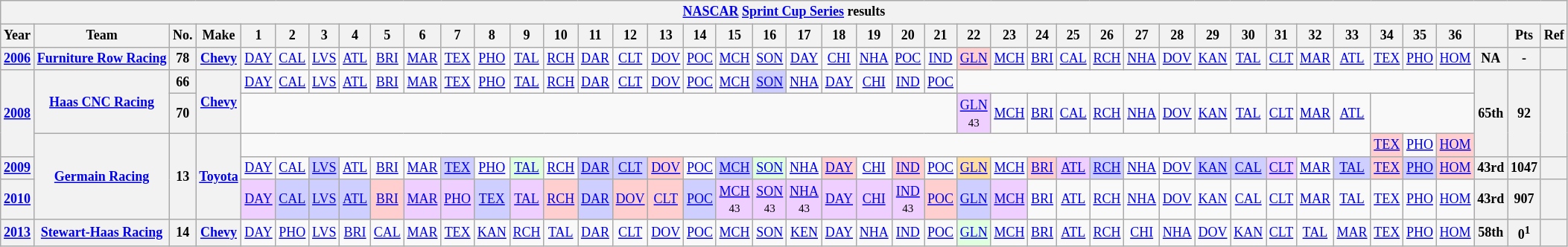<table class="wikitable" style="text-align:center; font-size:75%">
<tr>
<th colspan=45><a href='#'>NASCAR</a> <a href='#'>Sprint Cup Series</a> results</th>
</tr>
<tr>
<th>Year</th>
<th>Team</th>
<th>No.</th>
<th>Make</th>
<th>1</th>
<th>2</th>
<th>3</th>
<th>4</th>
<th>5</th>
<th>6</th>
<th>7</th>
<th>8</th>
<th>9</th>
<th>10</th>
<th>11</th>
<th>12</th>
<th>13</th>
<th>14</th>
<th>15</th>
<th>16</th>
<th>17</th>
<th>18</th>
<th>19</th>
<th>20</th>
<th>21</th>
<th>22</th>
<th>23</th>
<th>24</th>
<th>25</th>
<th>26</th>
<th>27</th>
<th>28</th>
<th>29</th>
<th>30</th>
<th>31</th>
<th>32</th>
<th>33</th>
<th>34</th>
<th>35</th>
<th>36</th>
<th></th>
<th>Pts</th>
<th>Ref</th>
</tr>
<tr>
<th><a href='#'>2006</a></th>
<th nowrap><a href='#'>Furniture Row Racing</a></th>
<th>78</th>
<th><a href='#'>Chevy</a></th>
<td><a href='#'>DAY</a></td>
<td><a href='#'>CAL</a></td>
<td><a href='#'>LVS</a></td>
<td><a href='#'>ATL</a></td>
<td><a href='#'>BRI</a></td>
<td><a href='#'>MAR</a></td>
<td><a href='#'>TEX</a></td>
<td><a href='#'>PHO</a></td>
<td><a href='#'>TAL</a></td>
<td><a href='#'>RCH</a></td>
<td><a href='#'>DAR</a></td>
<td><a href='#'>CLT</a></td>
<td><a href='#'>DOV</a></td>
<td><a href='#'>POC</a></td>
<td><a href='#'>MCH</a></td>
<td><a href='#'>SON</a></td>
<td><a href='#'>DAY</a></td>
<td><a href='#'>CHI</a></td>
<td><a href='#'>NHA</a></td>
<td><a href='#'>POC</a></td>
<td><a href='#'>IND</a></td>
<td style="background:#FFCFCF;"><a href='#'>GLN</a><br></td>
<td><a href='#'>MCH</a></td>
<td><a href='#'>BRI</a></td>
<td><a href='#'>CAL</a></td>
<td><a href='#'>RCH</a></td>
<td><a href='#'>NHA</a></td>
<td><a href='#'>DOV</a></td>
<td><a href='#'>KAN</a></td>
<td><a href='#'>TAL</a></td>
<td><a href='#'>CLT</a></td>
<td><a href='#'>MAR</a></td>
<td><a href='#'>ATL</a></td>
<td><a href='#'>TEX</a></td>
<td><a href='#'>PHO</a></td>
<td><a href='#'>HOM</a></td>
<th>NA</th>
<th>-</th>
<th></th>
</tr>
<tr>
<th rowspan=3><a href='#'>2008</a></th>
<th rowspan=2><a href='#'>Haas CNC Racing</a></th>
<th>66</th>
<th rowspan=2><a href='#'>Chevy</a></th>
<td><a href='#'>DAY</a></td>
<td><a href='#'>CAL</a></td>
<td><a href='#'>LVS</a></td>
<td><a href='#'>ATL</a></td>
<td><a href='#'>BRI</a></td>
<td><a href='#'>MAR</a></td>
<td><a href='#'>TEX</a></td>
<td><a href='#'>PHO</a></td>
<td><a href='#'>TAL</a></td>
<td><a href='#'>RCH</a></td>
<td><a href='#'>DAR</a></td>
<td><a href='#'>CLT</a></td>
<td><a href='#'>DOV</a></td>
<td><a href='#'>POC</a></td>
<td><a href='#'>MCH</a></td>
<td style="background:#CFCFFF;"><a href='#'>SON</a><br></td>
<td><a href='#'>NHA</a></td>
<td><a href='#'>DAY</a></td>
<td><a href='#'>CHI</a></td>
<td><a href='#'>IND</a></td>
<td><a href='#'>POC</a></td>
<td colspan=15></td>
<th rowspan=3>65th</th>
<th rowspan=3>92</th>
<th rowspan=3></th>
</tr>
<tr>
<th>70</th>
<td colspan=21></td>
<td style="background:#EFCFFF;"><a href='#'>GLN</a><br><small>43</small></td>
<td><a href='#'>MCH</a></td>
<td><a href='#'>BRI</a></td>
<td><a href='#'>CAL</a></td>
<td><a href='#'>RCH</a></td>
<td><a href='#'>NHA</a></td>
<td><a href='#'>DOV</a></td>
<td><a href='#'>KAN</a></td>
<td><a href='#'>TAL</a></td>
<td><a href='#'>CLT</a></td>
<td><a href='#'>MAR</a></td>
<td><a href='#'>ATL</a></td>
<td colspan=3></td>
</tr>
<tr>
<th rowspan=3><a href='#'>Germain Racing</a></th>
<th rowspan=3>13</th>
<th rowspan=3><a href='#'>Toyota</a></th>
<td colspan=33></td>
<td style="background:#FFCFCF;"><a href='#'>TEX</a><br></td>
<td><a href='#'>PHO</a></td>
<td style="background:#FFCFCF;"><a href='#'>HOM</a><br></td>
</tr>
<tr>
<th><a href='#'>2009</a></th>
<td><a href='#'>DAY</a></td>
<td><a href='#'>CAL</a></td>
<td style="background:#CFCFFF;"><a href='#'>LVS</a><br></td>
<td><a href='#'>ATL</a></td>
<td><a href='#'>BRI</a></td>
<td><a href='#'>MAR</a></td>
<td style="background:#CFCFFF;"><a href='#'>TEX</a><br></td>
<td><a href='#'>PHO</a></td>
<td style="background:#DFFFDF;"><a href='#'>TAL</a><br></td>
<td><a href='#'>RCH</a></td>
<td style="background:#CFCFFF;"><a href='#'>DAR</a><br></td>
<td style="background:#CFCFFF;"><a href='#'>CLT</a><br></td>
<td style="background:#FFCFCF;"><a href='#'>DOV</a><br></td>
<td><a href='#'>POC</a></td>
<td style="background:#CFCFFF;"><a href='#'>MCH</a><br></td>
<td style="background:#DFFFDF;"><a href='#'>SON</a><br></td>
<td><a href='#'>NHA</a></td>
<td style="background:#FFCFCF;"><a href='#'>DAY</a><br></td>
<td><a href='#'>CHI</a></td>
<td style="background:#FFCFCF;"><a href='#'>IND</a><br></td>
<td><a href='#'>POC</a></td>
<td style="background:#FFDF9F;"><a href='#'>GLN</a><br></td>
<td><a href='#'>MCH</a></td>
<td style="background:#FFCFCF;"><a href='#'>BRI</a><br></td>
<td style="background:#EFCFFF;"><a href='#'>ATL</a><br></td>
<td style="background:#CFCFFF;"><a href='#'>RCH</a><br></td>
<td><a href='#'>NHA</a></td>
<td><a href='#'>DOV</a></td>
<td style="background:#CFCFFF;"><a href='#'>KAN</a><br></td>
<td style="background:#CFCFFF;"><a href='#'>CAL</a><br></td>
<td style="background:#EFCFFF;"><a href='#'>CLT</a><br></td>
<td><a href='#'>MAR</a></td>
<td style="background:#CFCFFF;"><a href='#'>TAL</a><br></td>
<td style="background:#FFCFCF;"><a href='#'>TEX</a><br></td>
<td style="background:#CFCFFF;"><a href='#'>PHO</a><br></td>
<td style="background:#FFCFCF;"><a href='#'>HOM</a><br></td>
<th>43rd</th>
<th>1047</th>
<th></th>
</tr>
<tr>
<th><a href='#'>2010</a></th>
<td style="background:#EFCFFF;"><a href='#'>DAY</a><br></td>
<td style="background:#CFCFFF;"><a href='#'>CAL</a><br></td>
<td style="background:#CFCFFF;"><a href='#'>LVS</a><br></td>
<td style="background:#CFCFFF;"><a href='#'>ATL</a><br></td>
<td style="background:#FFCFCF;"><a href='#'>BRI</a><br></td>
<td style="background:#EFCFFF;"><a href='#'>MAR</a><br></td>
<td style="background:#EFCFFF;"><a href='#'>PHO</a><br></td>
<td style="background:#CFCFFF;"><a href='#'>TEX</a><br></td>
<td style="background:#EFCFFF;"><a href='#'>TAL</a><br></td>
<td style="background:#FFCFCF;"><a href='#'>RCH</a><br></td>
<td style="background:#CFCFFF;"><a href='#'>DAR</a><br></td>
<td style="background:#FFCFCF;"><a href='#'>DOV</a><br></td>
<td style="background:#FFCFCF;"><a href='#'>CLT</a><br></td>
<td style="background:#CFCFFF;"><a href='#'>POC</a><br></td>
<td style="background:#EFCFFF;"><a href='#'>MCH</a><br><small>43</small></td>
<td style="background:#EFCFFF;"><a href='#'>SON</a><br><small>43</small></td>
<td style="background:#EFCFFF;"><a href='#'>NHA</a><br><small>43</small></td>
<td style="background:#EFCFFF;"><a href='#'>DAY</a><br></td>
<td style="background:#EFCFFF;"><a href='#'>CHI</a><br></td>
<td style="background:#EFCFFF;"><a href='#'>IND</a><br><small>43</small></td>
<td style="background:#FFCFCF;"><a href='#'>POC</a><br></td>
<td style="background:#CFCFFF;"><a href='#'>GLN</a><br></td>
<td style="background:#EFCFFF;"><a href='#'>MCH</a><br></td>
<td><a href='#'>BRI</a></td>
<td><a href='#'>ATL</a></td>
<td><a href='#'>RCH</a></td>
<td><a href='#'>NHA</a></td>
<td><a href='#'>DOV</a></td>
<td><a href='#'>KAN</a></td>
<td><a href='#'>CAL</a></td>
<td><a href='#'>CLT</a></td>
<td><a href='#'>MAR</a></td>
<td><a href='#'>TAL</a></td>
<td><a href='#'>TEX</a></td>
<td><a href='#'>PHO</a></td>
<td><a href='#'>HOM</a></td>
<th>43rd</th>
<th>907</th>
<th></th>
</tr>
<tr>
<th><a href='#'>2013</a></th>
<th><a href='#'>Stewart-Haas Racing</a></th>
<th>14</th>
<th><a href='#'>Chevy</a></th>
<td><a href='#'>DAY</a></td>
<td><a href='#'>PHO</a></td>
<td><a href='#'>LVS</a></td>
<td><a href='#'>BRI</a></td>
<td><a href='#'>CAL</a></td>
<td><a href='#'>MAR</a></td>
<td><a href='#'>TEX</a></td>
<td><a href='#'>KAN</a></td>
<td><a href='#'>RCH</a></td>
<td><a href='#'>TAL</a></td>
<td><a href='#'>DAR</a></td>
<td><a href='#'>CLT</a></td>
<td><a href='#'>DOV</a></td>
<td><a href='#'>POC</a></td>
<td><a href='#'>MCH</a></td>
<td><a href='#'>SON</a></td>
<td><a href='#'>KEN</a></td>
<td><a href='#'>DAY</a></td>
<td><a href='#'>NHA</a></td>
<td><a href='#'>IND</a></td>
<td><a href='#'>POC</a></td>
<td style="background:#DFFFDF;"><a href='#'>GLN</a><br></td>
<td><a href='#'>MCH</a></td>
<td><a href='#'>BRI</a></td>
<td><a href='#'>ATL</a></td>
<td><a href='#'>RCH</a></td>
<td><a href='#'>CHI</a></td>
<td><a href='#'>NHA</a></td>
<td><a href='#'>DOV</a></td>
<td><a href='#'>KAN</a></td>
<td><a href='#'>CLT</a></td>
<td><a href='#'>TAL</a></td>
<td><a href='#'>MAR</a></td>
<td><a href='#'>TEX</a></td>
<td><a href='#'>PHO</a></td>
<td><a href='#'>HOM</a></td>
<th>58th</th>
<th>0<sup>1</sup></th>
<th></th>
</tr>
</table>
